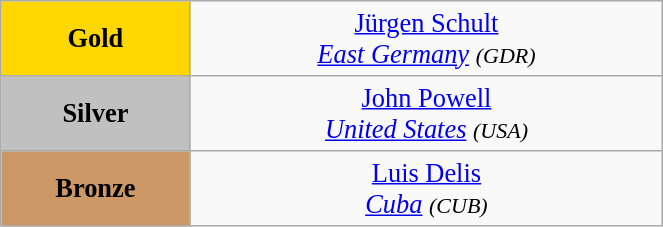<table class="wikitable" style=" text-align:center; font-size:110%;" width="35%">
<tr>
<td bgcolor="gold"><strong>Gold</strong></td>
<td> <a href='#'>Jürgen Schult</a><br><em><a href='#'>East Germany</a> <small>(GDR)</small></em></td>
</tr>
<tr>
<td bgcolor="silver"><strong>Silver</strong></td>
<td> <a href='#'>John Powell</a><br><em><a href='#'>United States</a> <small>(USA)</small></em></td>
</tr>
<tr>
<td bgcolor="CC9966"><strong>Bronze</strong></td>
<td> <a href='#'>Luis Delis</a><br><em><a href='#'>Cuba</a> <small>(CUB)</small></em></td>
</tr>
</table>
